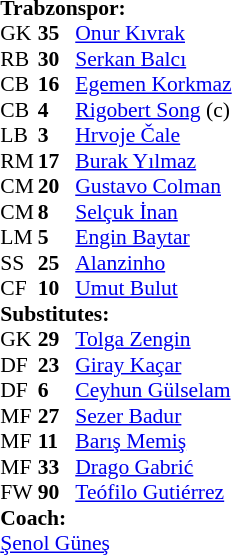<table cellspacing="0" cellpadding="0" style="font-size:90%; margin:auto;">
<tr>
<td colspan="4"><strong>Trabzonspor:</strong></td>
</tr>
<tr>
<th width=25></th>
<th width=25></th>
</tr>
<tr>
<td>GK</td>
<td><strong>35</strong></td>
<td> <a href='#'>Onur Kıvrak</a></td>
<td></td>
<td></td>
</tr>
<tr>
<td>RB</td>
<td><strong>30</strong></td>
<td> <a href='#'>Serkan Balcı</a></td>
<td></td>
<td></td>
</tr>
<tr>
<td>CB</td>
<td><strong>16</strong></td>
<td> <a href='#'>Egemen Korkmaz</a></td>
<td></td>
<td></td>
</tr>
<tr>
<td>CB</td>
<td><strong>4</strong></td>
<td> <a href='#'>Rigobert Song</a> (c)</td>
</tr>
<tr>
<td>LB</td>
<td><strong>3</strong></td>
<td> <a href='#'>Hrvoje Čale</a></td>
</tr>
<tr>
<td>RM</td>
<td><strong>17</strong></td>
<td> <a href='#'>Burak Yılmaz</a></td>
<td></td>
<td></td>
</tr>
<tr>
<td>CM</td>
<td><strong>20</strong></td>
<td> <a href='#'>Gustavo Colman</a></td>
</tr>
<tr>
<td>CM</td>
<td><strong>8</strong></td>
<td> <a href='#'>Selçuk İnan</a></td>
<td></td>
<td></td>
<td></td>
</tr>
<tr>
<td>LM</td>
<td><strong>5</strong></td>
<td> <a href='#'>Engin Baytar</a></td>
<td></td>
<td></td>
<td></td>
</tr>
<tr>
<td>SS</td>
<td><strong>25</strong></td>
<td> <a href='#'>Alanzinho</a></td>
<td></td>
<td></td>
<td></td>
</tr>
<tr>
<td>CF</td>
<td><strong>10</strong></td>
<td> <a href='#'>Umut Bulut</a></td>
</tr>
<tr>
<td colspan=3><strong>Substitutes:</strong></td>
</tr>
<tr>
<td>GK</td>
<td><strong>29</strong></td>
<td> <a href='#'>Tolga Zengin</a></td>
</tr>
<tr>
<td>DF</td>
<td><strong>23</strong></td>
<td> <a href='#'>Giray Kaçar</a></td>
<td></td>
<td></td>
<td></td>
</tr>
<tr>
<td>DF</td>
<td><strong>6</strong></td>
<td> <a href='#'>Ceyhun Gülselam</a></td>
<td></td>
<td></td>
<td></td>
</tr>
<tr>
<td>MF</td>
<td><strong>27</strong></td>
<td> <a href='#'>Sezer Badur</a></td>
<td></td>
<td></td>
<td></td>
</tr>
<tr>
<td>MF</td>
<td><strong>11</strong></td>
<td> <a href='#'>Barış Memiş</a></td>
</tr>
<tr>
<td>MF</td>
<td><strong>33</strong></td>
<td> <a href='#'>Drago Gabrić</a></td>
</tr>
<tr>
<td>FW</td>
<td><strong>90</strong></td>
<td> <a href='#'>Teófilo Gutiérrez</a></td>
</tr>
<tr>
<td colspan=3><strong>Coach:</strong></td>
</tr>
<tr>
<td colspan=4> <a href='#'>Şenol Güneş</a></td>
</tr>
</table>
